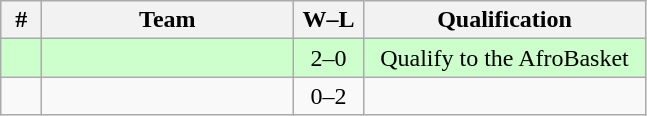<table class=wikitable style="text-align:center;">
<tr>
<th width=20px>#</th>
<th width=160px>Team</th>
<th width=40px>W–L</th>
<th width=180px>Qualification</th>
</tr>
<tr bgcolor=#CCFFCC>
<td></td>
<td align=left></td>
<td>2–0</td>
<td>Qualify to the AfroBasket</td>
</tr>
<tr>
<td></td>
<td align=left></td>
<td>0–2</td>
<td></td>
</tr>
</table>
